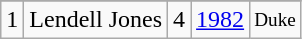<table class="wikitable">
<tr>
</tr>
<tr>
<td>1</td>
<td>Lendell Jones</td>
<td>4</td>
<td><a href='#'>1982</a></td>
<td style="font-size:80%;">Duke</td>
</tr>
</table>
